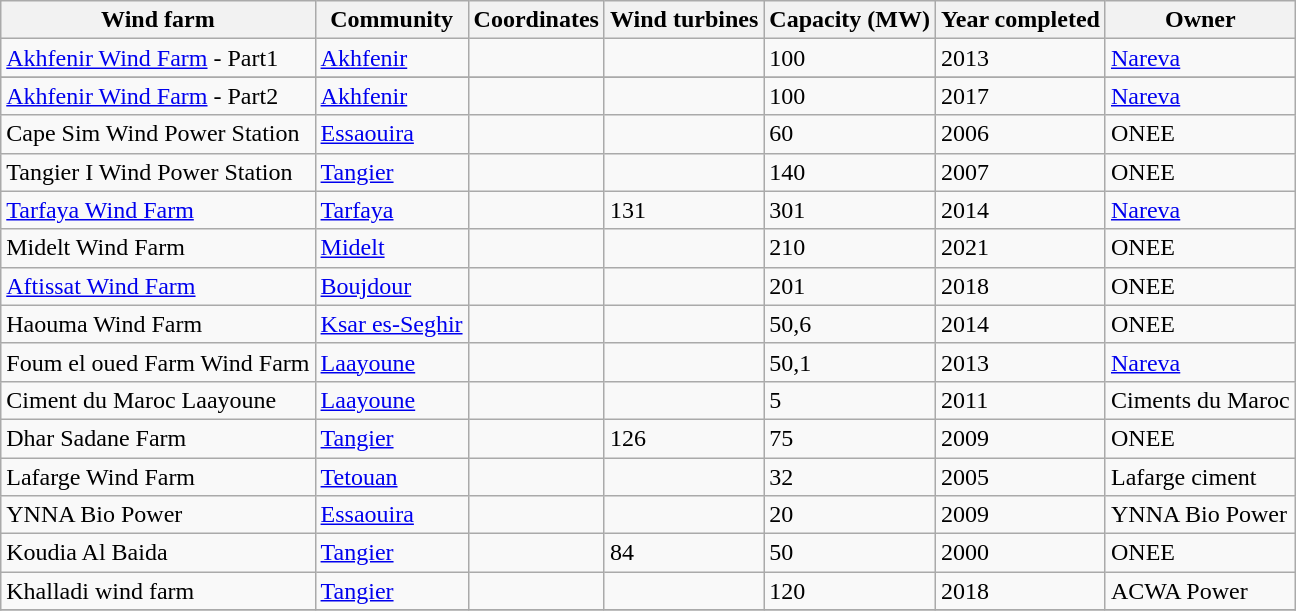<table class="wikitable sortable">
<tr>
<th>Wind farm</th>
<th>Community</th>
<th>Coordinates</th>
<th>Wind turbines</th>
<th>Capacity (MW)</th>
<th>Year completed</th>
<th>Owner</th>
</tr>
<tr>
<td><a href='#'>Akhfenir Wind Farm</a> - Part1</td>
<td><a href='#'>Akhfenir</a></td>
<td></td>
<td></td>
<td>100</td>
<td>2013</td>
<td><a href='#'>Nareva</a></td>
</tr>
<tr>
</tr>
<tr>
<td><a href='#'>Akhfenir Wind Farm</a> - Part2</td>
<td><a href='#'>Akhfenir</a></td>
<td></td>
<td></td>
<td>100</td>
<td>2017</td>
<td><a href='#'>Nareva</a></td>
</tr>
<tr>
<td>Cape Sim Wind Power Station</td>
<td><a href='#'>Essaouira</a></td>
<td></td>
<td></td>
<td>60</td>
<td>2006</td>
<td>ONEE</td>
</tr>
<tr>
<td>Tangier I Wind Power Station</td>
<td><a href='#'>Tangier</a></td>
<td></td>
<td></td>
<td>140</td>
<td>2007</td>
<td>ONEE</td>
</tr>
<tr>
<td><a href='#'>Tarfaya Wind Farm</a></td>
<td><a href='#'>Tarfaya</a></td>
<td></td>
<td>131</td>
<td>301</td>
<td>2014</td>
<td><a href='#'>Nareva</a></td>
</tr>
<tr>
<td>Midelt Wind Farm</td>
<td><a href='#'>Midelt</a></td>
<td></td>
<td></td>
<td>210</td>
<td>2021</td>
<td>ONEE</td>
</tr>
<tr>
<td><a href='#'>Aftissat Wind Farm</a></td>
<td><a href='#'>Boujdour</a></td>
<td></td>
<td></td>
<td>201</td>
<td>2018</td>
<td>ONEE</td>
</tr>
<tr>
<td>Haouma Wind Farm</td>
<td><a href='#'>Ksar es-Seghir</a></td>
<td></td>
<td></td>
<td>50,6</td>
<td>2014</td>
<td>ONEE</td>
</tr>
<tr>
<td>Foum el oued Farm Wind Farm</td>
<td><a href='#'>Laayoune</a></td>
<td></td>
<td></td>
<td>50,1</td>
<td>2013</td>
<td><a href='#'>Nareva</a></td>
</tr>
<tr>
<td>Ciment du Maroc Laayoune</td>
<td><a href='#'>Laayoune</a></td>
<td></td>
<td></td>
<td>5</td>
<td>2011</td>
<td>Ciments du Maroc</td>
</tr>
<tr>
<td>Dhar Sadane Farm</td>
<td><a href='#'>Tangier</a></td>
<td></td>
<td>126</td>
<td>75</td>
<td>2009</td>
<td>ONEE</td>
</tr>
<tr>
<td>Lafarge Wind Farm</td>
<td><a href='#'>Tetouan</a></td>
<td></td>
<td></td>
<td>32</td>
<td>2005</td>
<td>Lafarge ciment</td>
</tr>
<tr>
<td>YNNA Bio Power</td>
<td><a href='#'>Essaouira</a></td>
<td></td>
<td></td>
<td>20</td>
<td>2009</td>
<td>YNNA Bio Power</td>
</tr>
<tr>
<td>Koudia Al Baida</td>
<td><a href='#'>Tangier</a></td>
<td></td>
<td>84</td>
<td>50</td>
<td>2000</td>
<td>ONEE</td>
</tr>
<tr>
<td>Khalladi wind farm</td>
<td><a href='#'>Tangier</a></td>
<td></td>
<td></td>
<td>120</td>
<td>2018</td>
<td>ACWA Power</td>
</tr>
<tr>
</tr>
</table>
